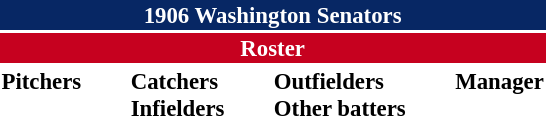<table class="toccolours" style="font-size: 95%;">
<tr>
<th colspan="10" style="background-color: #072764; color: white; text-align: center;">1906 Washington Senators</th>
</tr>
<tr>
<td colspan="10" style="background-color: #c6011f; color: white; text-align: center;"><strong>Roster</strong></td>
</tr>
<tr>
<td valign="top"><strong>Pitchers</strong><br>










</td>
<td width="25px"></td>
<td valign="top"><strong>Catchers</strong><br>



<strong>Infielders</strong>






</td>
<td width="25px"></td>
<td valign="top"><strong>Outfielders</strong><br>



<strong>Other batters</strong>
</td>
<td width="25px"></td>
<td valign="top"><strong>Manager</strong><br></td>
</tr>
</table>
